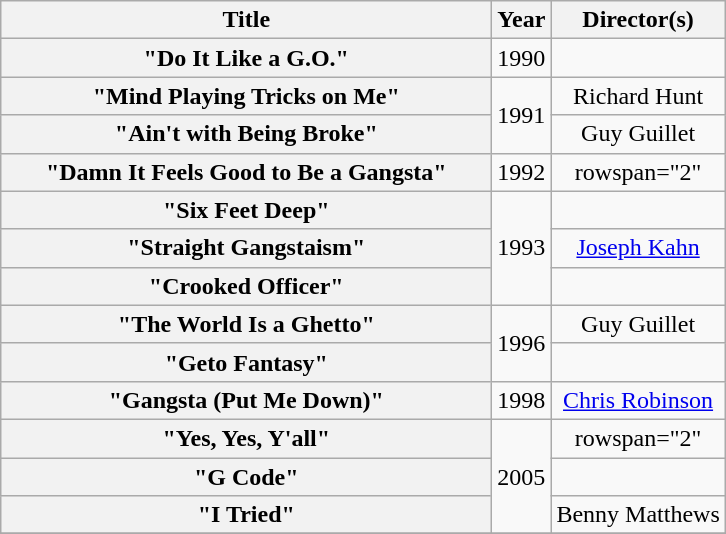<table class="wikitable plainrowheaders" style="text-align:center;">
<tr>
<th scope="col" style="width:20em;">Title</th>
<th scope="col">Year</th>
<th scope="col">Director(s)</th>
</tr>
<tr>
<th scope="row">"Do It Like a G.O."</th>
<td>1990</td>
<td></td>
</tr>
<tr>
<th scope="row">"Mind Playing Tricks on Me"</th>
<td rowspan="2">1991</td>
<td>Richard Hunt</td>
</tr>
<tr>
<th scope="row">"Ain't with Being Broke"</th>
<td>Guy Guillet</td>
</tr>
<tr>
<th scope="row">"Damn It Feels Good to Be a Gangsta"</th>
<td>1992</td>
<td>rowspan="2" </td>
</tr>
<tr>
<th scope="row">"Six Feet Deep"</th>
<td rowspan="3">1993</td>
</tr>
<tr>
<th scope="row">"Straight Gangstaism"</th>
<td><a href='#'>Joseph Kahn</a></td>
</tr>
<tr>
<th scope="row">"Crooked Officer"</th>
<td></td>
</tr>
<tr>
<th scope="row">"The World Is a Ghetto"</th>
<td rowspan="2">1996</td>
<td>Guy Guillet</td>
</tr>
<tr>
<th scope="row">"Geto Fantasy"</th>
<td></td>
</tr>
<tr>
<th scope="row">"Gangsta (Put Me Down)"</th>
<td>1998</td>
<td><a href='#'>Chris Robinson</a></td>
</tr>
<tr>
<th scope="row">"Yes, Yes, Y'all"</th>
<td rowspan="3">2005</td>
<td>rowspan="2" </td>
</tr>
<tr>
<th scope="row">"G Code"</th>
</tr>
<tr>
<th scope="row">"I Tried"</th>
<td>Benny Matthews</td>
</tr>
<tr>
</tr>
</table>
